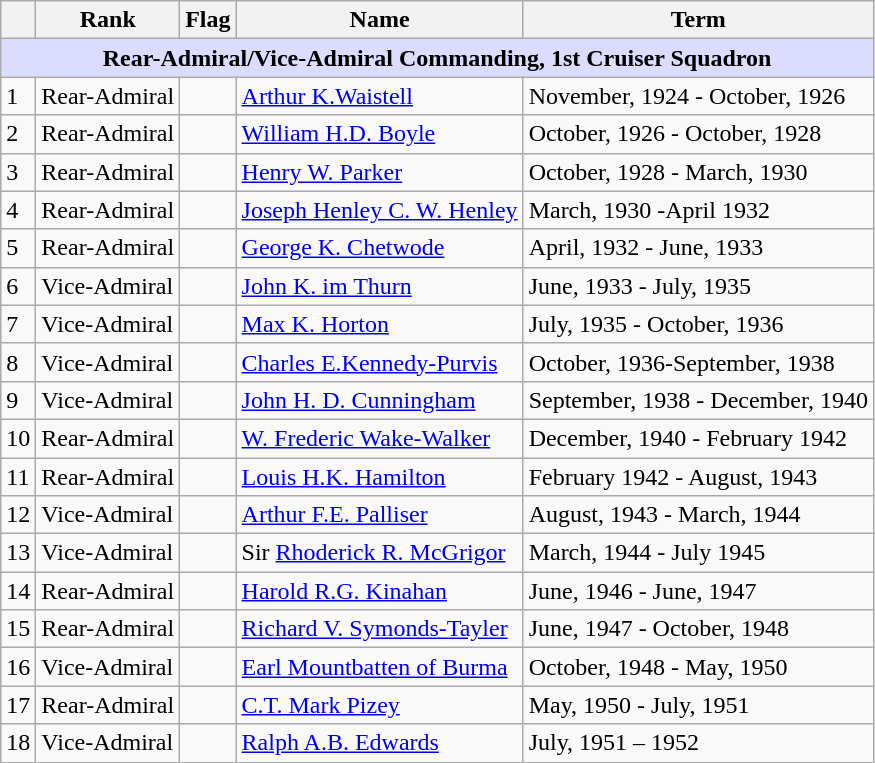<table class="wikitable">
<tr>
<th></th>
<th>Rank</th>
<th>Flag</th>
<th>Name</th>
<th>Term</th>
</tr>
<tr>
<td colspan="5" align="center" style="background:#dcdcfe;"><strong>Rear-Admiral/Vice-Admiral Commanding, 1st Cruiser Squadron</strong> </td>
</tr>
<tr>
<td>1</td>
<td>Rear-Admiral</td>
<td></td>
<td><a href='#'>Arthur K.Waistell</a></td>
<td>November, 1924 - October, 1926</td>
</tr>
<tr>
<td>2</td>
<td>Rear-Admiral</td>
<td></td>
<td><a href='#'>William H.D. Boyle</a></td>
<td>October, 1926 - October, 1928</td>
</tr>
<tr>
<td>3</td>
<td>Rear-Admiral</td>
<td></td>
<td><a href='#'>Henry W. Parker</a></td>
<td>October, 1928 - March, 1930</td>
</tr>
<tr>
<td>4</td>
<td>Rear-Admiral</td>
<td></td>
<td><a href='#'>Joseph Henley C. W. Henley</a></td>
<td>March, 1930 -April 1932</td>
</tr>
<tr>
<td>5</td>
<td>Rear-Admiral</td>
<td></td>
<td><a href='#'>George K. Chetwode</a></td>
<td>April, 1932 - June, 1933</td>
</tr>
<tr>
<td>6</td>
<td>Vice-Admiral</td>
<td></td>
<td><a href='#'>John K. im Thurn</a></td>
<td>June, 1933 - July, 1935</td>
</tr>
<tr>
<td>7</td>
<td>Vice-Admiral</td>
<td></td>
<td><a href='#'>Max K. Horton</a></td>
<td>July, 1935 - October, 1936</td>
</tr>
<tr>
<td>8</td>
<td>Vice-Admiral</td>
<td></td>
<td><a href='#'>Charles E.Kennedy-Purvis</a></td>
<td>October, 1936-September, 1938</td>
</tr>
<tr>
<td>9</td>
<td>Vice-Admiral</td>
<td></td>
<td><a href='#'>John H. D. Cunningham</a></td>
<td>September, 1938 - December, 1940</td>
</tr>
<tr>
<td>10</td>
<td>Rear-Admiral</td>
<td></td>
<td><a href='#'>W. Frederic Wake-Walker</a></td>
<td>December, 1940 - February 1942</td>
</tr>
<tr>
<td>11</td>
<td>Rear-Admiral</td>
<td></td>
<td><a href='#'>Louis H.K. Hamilton</a></td>
<td>February 1942 - August, 1943</td>
</tr>
<tr>
<td>12</td>
<td>Vice-Admiral</td>
<td></td>
<td><a href='#'>Arthur F.E. Palliser</a></td>
<td>August, 1943 - March, 1944</td>
</tr>
<tr>
<td>13</td>
<td>Vice-Admiral</td>
<td></td>
<td>Sir <a href='#'>Rhoderick R. McGrigor</a></td>
<td>March, 1944 - July 1945</td>
</tr>
<tr>
<td>14</td>
<td>Rear-Admiral</td>
<td></td>
<td><a href='#'>Harold R.G. Kinahan</a></td>
<td>June, 1946 - June, 1947</td>
</tr>
<tr>
<td>15</td>
<td>Rear-Admiral</td>
<td></td>
<td><a href='#'>Richard V. Symonds-Tayler</a></td>
<td>June, 1947 - October, 1948</td>
</tr>
<tr>
<td>16</td>
<td>Vice-Admiral</td>
<td></td>
<td><a href='#'>Earl Mountbatten of Burma</a></td>
<td>October, 1948 - May, 1950</td>
</tr>
<tr>
<td>17</td>
<td>Rear-Admiral</td>
<td></td>
<td><a href='#'>C.T. Mark Pizey</a></td>
<td>May, 1950 - July, 1951</td>
</tr>
<tr>
<td>18</td>
<td>Vice-Admiral</td>
<td></td>
<td><a href='#'>Ralph A.B. Edwards</a></td>
<td>July, 1951 – 1952</td>
</tr>
</table>
